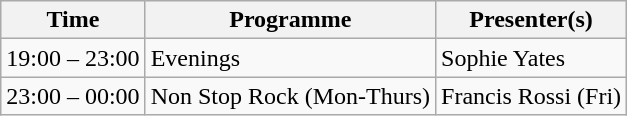<table class="wikitable">
<tr>
<th>Time</th>
<th>Programme</th>
<th>Presenter(s)</th>
</tr>
<tr>
<td>19:00 – 23:00</td>
<td>Evenings</td>
<td>Sophie Yates</td>
</tr>
<tr>
<td>23:00 – 00:00</td>
<td>Non Stop Rock (Mon-Thurs)</td>
<td>Francis Rossi (Fri)</td>
</tr>
</table>
